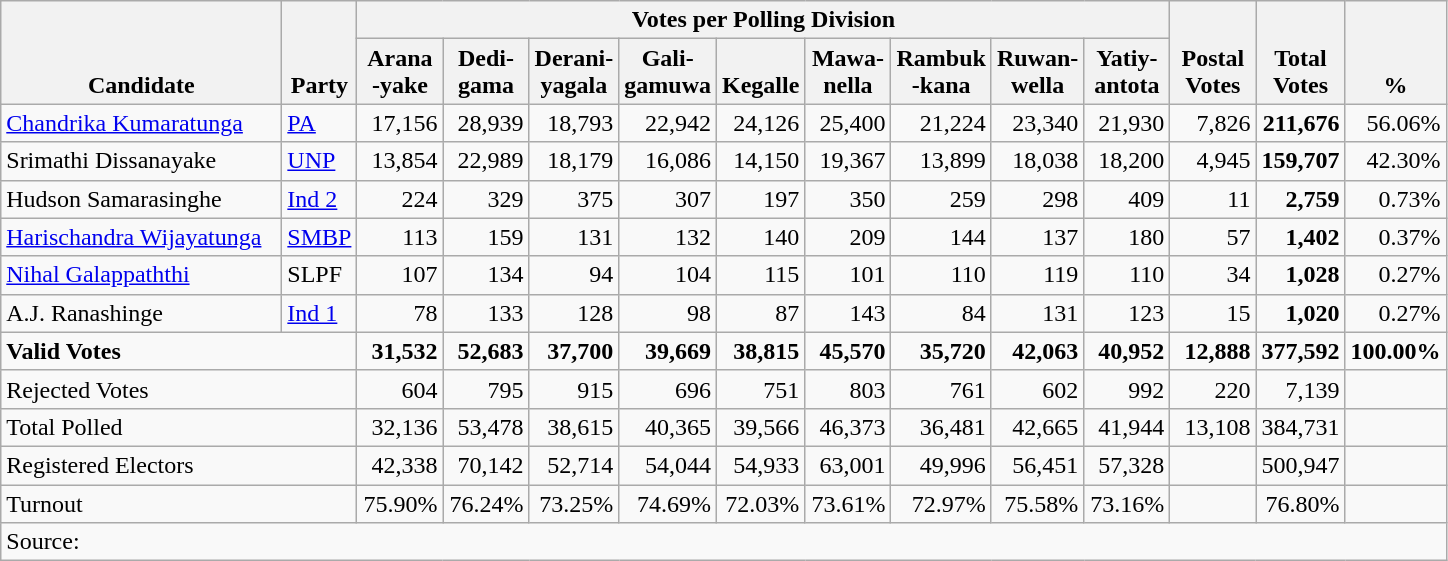<table class="wikitable" border="1" style="text-align:right;">
<tr>
<th align=left valign=bottom rowspan=2 width="180">Candidate</th>
<th align=left valign=bottom rowspan=2 width="40">Party</th>
<th colspan=9>Votes per Polling Division</th>
<th align=center valign=bottom rowspan=2 width="50">Postal<br>Votes</th>
<th align=center valign=bottom rowspan=2 width="50">Total Votes</th>
<th align=center valign=bottom rowspan=2 width="50">%</th>
</tr>
<tr>
<th align=center valign=bottom width="50">Arana<br>-yake</th>
<th align=center valign=bottom width="50">Dedi-<br>gama</th>
<th align=center valign=bottom width="50">Derani-<br>yagala</th>
<th align=center valign=bottom width="50">Gali-<br>gamuwa</th>
<th align=center valign=bottom width="50">Kegalle</th>
<th align=center valign=bottom width="50">Mawa-<br>nella</th>
<th align=center valign=bottom width="50">Rambuk<br>-kana</th>
<th align=center valign=bottom width="50">Ruwan-<br>wella</th>
<th align=center valign=bottom width="50">Yatiy-<br>antota</th>
</tr>
<tr>
<td align=left><a href='#'>Chandrika Kumaratunga</a></td>
<td align=left><a href='#'>PA</a></td>
<td>17,156</td>
<td>28,939</td>
<td>18,793</td>
<td>22,942</td>
<td>24,126</td>
<td>25,400</td>
<td>21,224</td>
<td>23,340</td>
<td>21,930</td>
<td>7,826</td>
<td><strong>211,676</strong></td>
<td>56.06%</td>
</tr>
<tr>
<td align=left>Srimathi Dissanayake</td>
<td align=left><a href='#'>UNP</a></td>
<td>13,854</td>
<td>22,989</td>
<td>18,179</td>
<td>16,086</td>
<td>14,150</td>
<td>19,367</td>
<td>13,899</td>
<td>18,038</td>
<td>18,200</td>
<td>4,945</td>
<td><strong>159,707</strong></td>
<td>42.30%</td>
</tr>
<tr>
<td align=left>Hudson Samarasinghe</td>
<td align=left><a href='#'>Ind 2</a></td>
<td>224</td>
<td>329</td>
<td>375</td>
<td>307</td>
<td>197</td>
<td>350</td>
<td>259</td>
<td>298</td>
<td>409</td>
<td>11</td>
<td><strong>2,759</strong></td>
<td>0.73%</td>
</tr>
<tr>
<td align=left><a href='#'>Harischandra Wijayatunga</a></td>
<td align=left><a href='#'>SMBP</a></td>
<td>113</td>
<td>159</td>
<td>131</td>
<td>132</td>
<td>140</td>
<td>209</td>
<td>144</td>
<td>137</td>
<td>180</td>
<td>57</td>
<td><strong>1,402</strong></td>
<td>0.37%</td>
</tr>
<tr>
<td align=left><a href='#'>Nihal Galappaththi</a></td>
<td align=left>SLPF</td>
<td>107</td>
<td>134</td>
<td>94</td>
<td>104</td>
<td>115</td>
<td>101</td>
<td>110</td>
<td>119</td>
<td>110</td>
<td>34</td>
<td><strong>1,028</strong></td>
<td>0.27%</td>
</tr>
<tr>
<td align=left>A.J. Ranashinge</td>
<td align=left><a href='#'>Ind 1</a></td>
<td>78</td>
<td>133</td>
<td>128</td>
<td>98</td>
<td>87</td>
<td>143</td>
<td>84</td>
<td>131</td>
<td>123</td>
<td>15</td>
<td><strong>1,020</strong></td>
<td>0.27%</td>
</tr>
<tr>
<td align=left colspan=2><strong>Valid Votes</strong></td>
<td><strong>31,532</strong></td>
<td><strong>52,683</strong></td>
<td><strong>37,700</strong></td>
<td><strong>39,669</strong></td>
<td><strong>38,815</strong></td>
<td><strong>45,570</strong></td>
<td><strong>35,720</strong></td>
<td><strong>42,063</strong></td>
<td><strong>40,952</strong></td>
<td><strong>12,888</strong></td>
<td><strong>377,592</strong></td>
<td><strong>100.00%</strong></td>
</tr>
<tr>
<td align=left colspan=2>Rejected Votes</td>
<td>604</td>
<td>795</td>
<td>915</td>
<td>696</td>
<td>751</td>
<td>803</td>
<td>761</td>
<td>602</td>
<td>992</td>
<td>220</td>
<td>7,139</td>
<td></td>
</tr>
<tr>
<td align=left colspan=2>Total Polled</td>
<td>32,136</td>
<td>53,478</td>
<td>38,615</td>
<td>40,365</td>
<td>39,566</td>
<td>46,373</td>
<td>36,481</td>
<td>42,665</td>
<td>41,944</td>
<td>13,108</td>
<td>384,731</td>
<td></td>
</tr>
<tr>
<td align=left colspan=2>Registered Electors</td>
<td>42,338</td>
<td>70,142</td>
<td>52,714</td>
<td>54,044</td>
<td>54,933</td>
<td>63,001</td>
<td>49,996</td>
<td>56,451</td>
<td>57,328</td>
<td></td>
<td>500,947</td>
<td></td>
</tr>
<tr>
<td align=left colspan=2>Turnout</td>
<td>75.90%</td>
<td>76.24%</td>
<td>73.25%</td>
<td>74.69%</td>
<td>72.03%</td>
<td>73.61%</td>
<td>72.97%</td>
<td>75.58%</td>
<td>73.16%</td>
<td></td>
<td>76.80%</td>
<td></td>
</tr>
<tr>
<td align=left colspan=14>Source:</td>
</tr>
</table>
